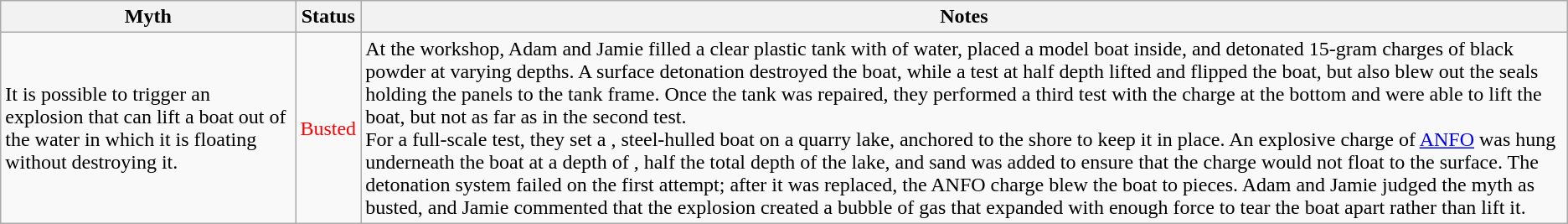<table class="wikitable plainrowheaders">
<tr>
<th scope"col">Myth</th>
<th scope"col">Status</th>
<th scope"col">Notes</th>
</tr>
<tr>
<td scope"row">It is possible to trigger an explosion that can lift a boat out of the water in which it is floating without destroying it.</td>
<td style="color:red">Busted</td>
<td>At the workshop, Adam and Jamie filled a clear plastic tank with  of water, placed a model boat inside, and detonated 15-gram charges of black powder at varying depths. A surface detonation destroyed the boat, while a test at half depth lifted and flipped the boat, but also blew out the seals holding the panels to the tank frame. Once the tank was repaired, they performed a third test with the charge at the bottom and were able to lift the boat, but not as far as in the second test.<br>For a full-scale test, they set a ,  steel-hulled boat on a quarry lake, anchored to the shore to keep it in place. An explosive charge of  <a href='#'>ANFO</a> was hung underneath the boat at a depth of , half the total depth of the lake, and  sand was added to ensure that the charge would not float to the surface. The detonation system failed on the first attempt; after it was replaced, the ANFO charge blew the boat to pieces. Adam and Jamie judged the myth as busted, and Jamie commented that the explosion created a bubble of gas that expanded with enough force to tear the boat apart rather than lift it.</td>
</tr>
</table>
